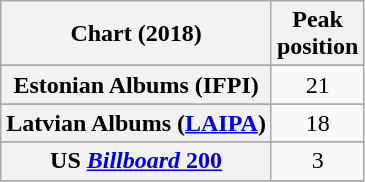<table class="wikitable sortable plainrowheaders" style="text-align:center">
<tr>
<th scope="col">Chart (2018)</th>
<th scope="col">Peak<br> position</th>
</tr>
<tr>
</tr>
<tr>
</tr>
<tr>
</tr>
<tr>
</tr>
<tr>
</tr>
<tr>
</tr>
<tr>
<th scope="row">Estonian Albums (IFPI)</th>
<td>21</td>
</tr>
<tr>
</tr>
<tr>
</tr>
<tr>
</tr>
<tr>
<th scope="row">Latvian Albums (<a href='#'>LAIPA</a>)</th>
<td>18</td>
</tr>
<tr>
</tr>
<tr>
</tr>
<tr>
</tr>
<tr>
</tr>
<tr>
</tr>
<tr>
<th scope="row">US <a href='#'><em>Billboard</em> 200</a></th>
<td>3</td>
</tr>
<tr>
</tr>
</table>
